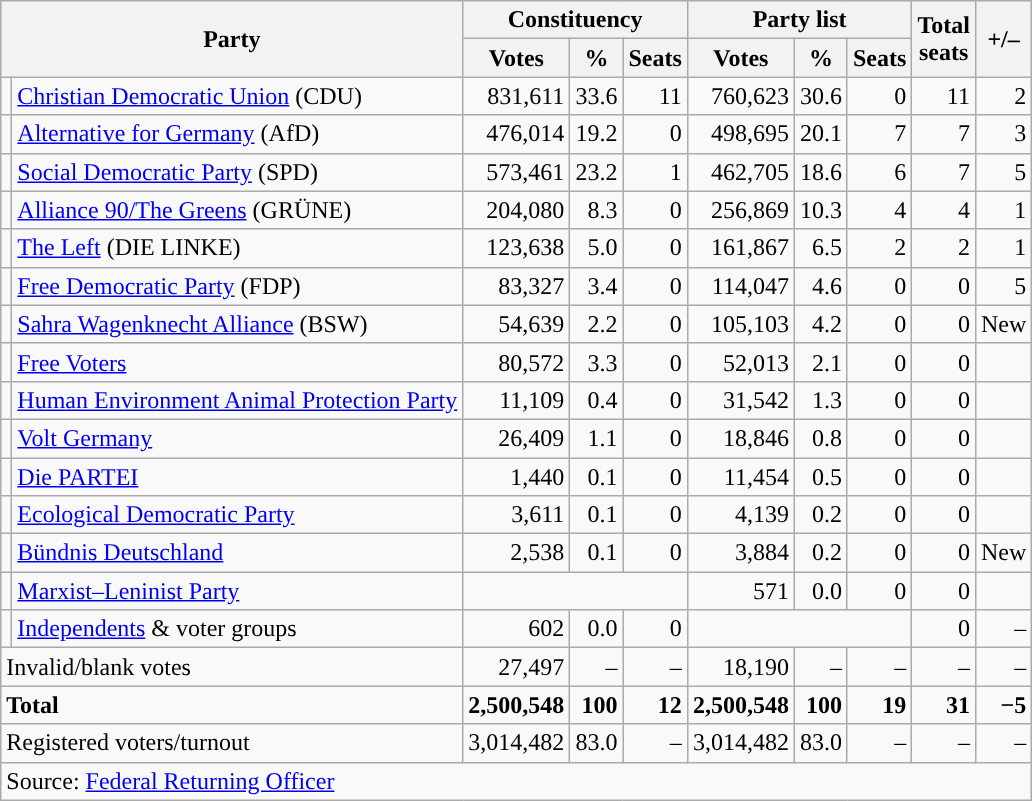<table class="wikitable" style="text-align:right">
<tr>
<th colspan="2" rowspan="2">Party</th>
<th colspan="3">Constituency</th>
<th colspan="3">Party list</th>
<th rowspan="2">Total<br>seats</th>
<th rowspan="2">+/–</th>
</tr>
<tr>
<th>Votes</th>
<th>%</th>
<th>Seats</th>
<th>Votes</th>
<th>%</th>
<th>Seats</th>
</tr>
<tr>
<td></td>
<td align="left"><a href='#'>Christian Democratic Union</a> (CDU)</td>
<td>831,611</td>
<td>33.6</td>
<td>11</td>
<td>760,623</td>
<td>30.6</td>
<td>0</td>
<td>11</td>
<td> 2</td>
</tr>
<tr>
<td></td>
<td align="left"><a href='#'>Alternative for Germany</a> (AfD)</td>
<td>476,014</td>
<td>19.2</td>
<td>0</td>
<td>498,695</td>
<td>20.1</td>
<td>7</td>
<td>7</td>
<td> 3</td>
</tr>
<tr>
<td></td>
<td align="left"><a href='#'>Social Democratic Party</a> (SPD)</td>
<td>573,461</td>
<td>23.2</td>
<td>1</td>
<td>462,705</td>
<td>18.6</td>
<td>6</td>
<td>7</td>
<td> 5</td>
</tr>
<tr>
<td></td>
<td align="left"><a href='#'>Alliance 90/The Greens</a> (GRÜNE)</td>
<td>204,080</td>
<td>8.3</td>
<td>0</td>
<td>256,869</td>
<td>10.3</td>
<td>4</td>
<td>4</td>
<td> 1</td>
</tr>
<tr>
<td></td>
<td align="left"><a href='#'>The Left</a> (DIE LINKE)</td>
<td>123,638</td>
<td>5.0</td>
<td>0</td>
<td>161,867</td>
<td>6.5</td>
<td>2</td>
<td>2</td>
<td> 1</td>
</tr>
<tr>
<td></td>
<td align="left"><a href='#'>Free Democratic Party</a> (FDP)</td>
<td>83,327</td>
<td>3.4</td>
<td>0</td>
<td>114,047</td>
<td>4.6</td>
<td>0</td>
<td>0</td>
<td> 5</td>
</tr>
<tr>
<td style="background-color:"></td>
<td align="left"><a href='#'>Sahra Wagenknecht Alliance</a> (BSW)</td>
<td>54,639</td>
<td>2.2</td>
<td>0</td>
<td>105,103</td>
<td>4.2</td>
<td>0</td>
<td>0</td>
<td>New</td>
</tr>
<tr>
<td style="background-color:"></td>
<td align="left"><a href='#'>Free Voters</a></td>
<td>80,572</td>
<td>3.3</td>
<td>0</td>
<td>52,013</td>
<td>2.1</td>
<td>0</td>
<td>0</td>
<td></td>
</tr>
<tr>
<td style="background-color:"></td>
<td align="left"><a href='#'>Human Environment Animal Protection Party</a></td>
<td>11,109</td>
<td>0.4</td>
<td>0</td>
<td>31,542</td>
<td>1.3</td>
<td>0</td>
<td>0</td>
<td></td>
</tr>
<tr>
<td style="background-color:"></td>
<td align="left"><a href='#'>Volt Germany</a></td>
<td>26,409</td>
<td>1.1</td>
<td>0</td>
<td>18,846</td>
<td>0.8</td>
<td>0</td>
<td>0</td>
<td></td>
</tr>
<tr>
<td style="background-color:"></td>
<td align="left"><a href='#'>Die PARTEI</a></td>
<td>1,440</td>
<td>0.1</td>
<td>0</td>
<td>11,454</td>
<td>0.5</td>
<td>0</td>
<td>0</td>
<td></td>
</tr>
<tr>
<td style="background-color:"></td>
<td align="left"><a href='#'>Ecological Democratic Party</a></td>
<td>3,611</td>
<td>0.1</td>
<td>0</td>
<td>4,139</td>
<td>0.2</td>
<td>0</td>
<td>0</td>
<td></td>
</tr>
<tr>
<td style="background-color:"></td>
<td align="left"><a href='#'>Bündnis Deutschland</a></td>
<td>2,538</td>
<td>0.1</td>
<td>0</td>
<td>3,884</td>
<td>0.2</td>
<td>0</td>
<td>0</td>
<td>New</td>
</tr>
<tr>
<td style="background-color:"></td>
<td align="left"><a href='#'>Marxist–Leninist Party</a></td>
<td colspan="3"></td>
<td>571</td>
<td>0.0</td>
<td>0</td>
<td>0</td>
<td></td>
</tr>
<tr>
<td style="background-color:"></td>
<td align="left"><a href='#'>Independents</a> & voter groups</td>
<td>602</td>
<td>0.0</td>
<td>0</td>
<td colspan="3"></td>
<td>0</td>
<td>–</td>
</tr>
<tr>
<td colspan="2" align="left">Invalid/blank votes</td>
<td>27,497</td>
<td>–</td>
<td>–</td>
<td>18,190</td>
<td>–</td>
<td>–</td>
<td>–</td>
<td>–</td>
</tr>
<tr>
<td colspan="2" align="left"><strong>Total</strong></td>
<td><strong>2,500,548</strong></td>
<td><strong>100</strong></td>
<td><strong>12</strong></td>
<td><strong>2,500,548</strong></td>
<td><strong>100</strong></td>
<td><strong>19</strong></td>
<td><strong>31</strong></td>
<td><strong>−5</strong></td>
</tr>
<tr>
<td colspan="2" align="left">Registered voters/turnout</td>
<td>3,014,482</td>
<td>83.0</td>
<td>–</td>
<td>3,014,482</td>
<td>83.0</td>
<td>–</td>
<td>–</td>
<td>–</td>
</tr>
<tr>
<td colspan="10" align="left">Source: <a href='#'>Federal Returning Officer</a></td>
</tr>
</table>
